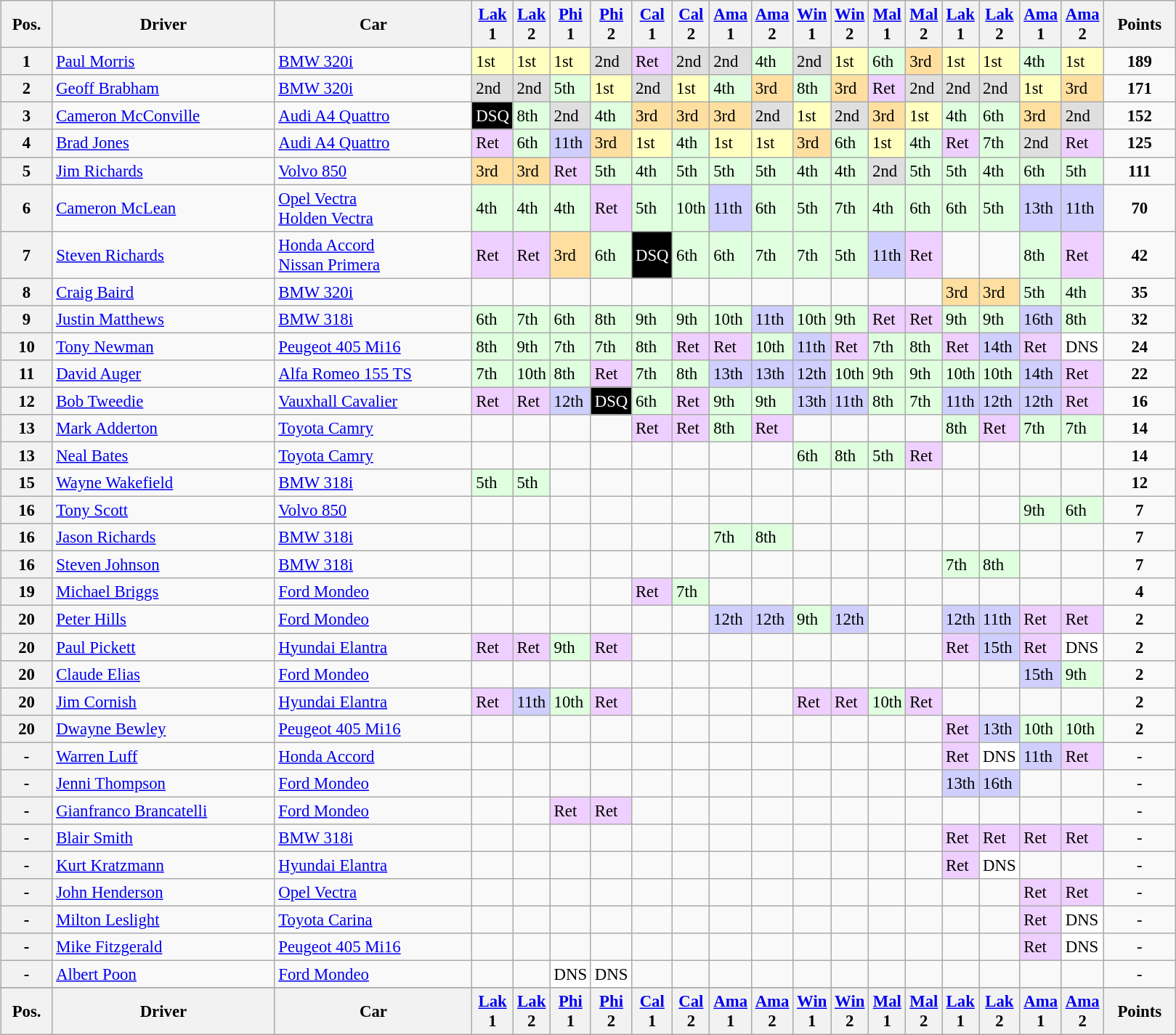<table>
<tr>
<td><br><table class="wikitable" style="font-size: 95%">
<tr>
<th valign="middle">Pos.</th>
<th valign="middle">Driver</th>
<th valign="middle">Car</th>
<th width="2%"><a href='#'>Lak</a> 1</th>
<th width="2%"><a href='#'>Lak</a> 2</th>
<th width="2%"><a href='#'>Phi</a> 1</th>
<th width="2%"><a href='#'>Phi</a> 2</th>
<th width="2%"><a href='#'>Cal</a> 1</th>
<th width="2%"><a href='#'>Cal</a> 2</th>
<th width="2%"><a href='#'>Ama</a> 1</th>
<th width="2%"><a href='#'>Ama</a> 2</th>
<th width="2%"><a href='#'>Win</a> 1</th>
<th width="2%"><a href='#'>Win</a> 2</th>
<th width="2%"><a href='#'>Mal</a> 1</th>
<th width="2%"><a href='#'>Mal</a> 2</th>
<th width="2%"><a href='#'>Lak</a> 1</th>
<th width="2%"><a href='#'>Lak</a> 2</th>
<th width="2%"><a href='#'>Ama</a> 1</th>
<th width="2%"><a href='#'>Ama</a> 2</th>
<th valign="middle">Points</th>
</tr>
<tr>
<th>1</th>
<td><a href='#'>Paul Morris</a></td>
<td><a href='#'>BMW 320i</a></td>
<td style="background:#ffffbf;">1st</td>
<td style="background:#ffffbf;">1st</td>
<td style="background:#ffffbf;">1st</td>
<td style="background:#dfdfdf;">2nd</td>
<td style="background:#efcfff;">Ret</td>
<td style="background:#dfdfdf;">2nd</td>
<td style="background:#dfdfdf;">2nd</td>
<td style="background:#dfffdf;">4th</td>
<td style="background:#dfdfdf;">2nd</td>
<td style="background:#ffffbf;">1st</td>
<td style="background:#dfffdf;">6th</td>
<td style="background:#ffdf9f;">3rd</td>
<td style="background:#ffffbf;">1st</td>
<td style="background:#ffffbf;">1st</td>
<td style="background:#dfffdf;">4th</td>
<td style="background:#ffffbf;">1st</td>
<td align="center"><strong>189</strong></td>
</tr>
<tr>
<th>2</th>
<td><a href='#'>Geoff Brabham</a></td>
<td><a href='#'>BMW 320i</a></td>
<td style="background:#dfdfdf;">2nd</td>
<td style="background:#dfdfdf;">2nd</td>
<td style="background:#dfffdf;">5th</td>
<td style="background:#ffffbf;">1st</td>
<td style="background:#dfdfdf;">2nd</td>
<td style="background:#ffffbf;">1st</td>
<td style="background:#dfffdf;">4th</td>
<td style="background:#ffdf9f;">3rd</td>
<td style="background:#dfffdf;">8th</td>
<td style="background:#ffdf9f;">3rd</td>
<td style="background:#efcfff;">Ret</td>
<td style="background:#dfdfdf;">2nd</td>
<td style="background:#dfdfdf;">2nd</td>
<td style="background:#dfdfdf;">2nd</td>
<td style="background:#ffffbf;">1st</td>
<td style="background:#ffdf9f;">3rd</td>
<td align="center"><strong>171</strong></td>
</tr>
<tr>
<th>3</th>
<td><a href='#'>Cameron McConville</a></td>
<td><a href='#'>Audi A4 Quattro</a></td>
<td style="background:#000000; color:white;">DSQ</td>
<td style="background:#dfffdf;">8th</td>
<td style="background:#dfdfdf;">2nd</td>
<td style="background:#dfffdf;">4th</td>
<td style="background:#ffdf9f;">3rd</td>
<td style="background:#ffdf9f;">3rd</td>
<td style="background:#ffdf9f;">3rd</td>
<td style="background:#dfdfdf;">2nd</td>
<td style="background:#ffffbf;">1st</td>
<td style="background:#dfdfdf;">2nd</td>
<td style="background:#ffdf9f;">3rd</td>
<td style="background:#ffffbf;">1st</td>
<td style="background:#dfffdf;">4th</td>
<td style="background:#dfffdf;">6th</td>
<td style="background:#ffdf9f;">3rd</td>
<td style="background:#dfdfdf;">2nd</td>
<td align="center"><strong>152</strong></td>
</tr>
<tr>
<th>4</th>
<td><a href='#'>Brad Jones</a></td>
<td><a href='#'>Audi A4 Quattro</a></td>
<td style="background:#efcfff;">Ret</td>
<td style="background:#dfffdf;">6th</td>
<td style="background:#cfcfff;">11th</td>
<td style="background:#ffdf9f;">3rd</td>
<td style="background:#ffffbf;">1st</td>
<td style="background:#dfffdf;">4th</td>
<td style="background:#ffffbf;">1st</td>
<td style="background:#ffffbf;">1st</td>
<td style="background:#ffdf9f;">3rd</td>
<td style="background:#dfffdf;">6th</td>
<td style="background:#ffffbf;">1st</td>
<td style="background:#dfffdf;">4th</td>
<td style="background:#efcfff;">Ret</td>
<td style="background:#dfffdf;">7th</td>
<td style="background:#dfdfdf;">2nd</td>
<td style="background:#efcfff;">Ret</td>
<td align="center"><strong>125</strong></td>
</tr>
<tr>
<th>5</th>
<td><a href='#'>Jim Richards</a></td>
<td><a href='#'>Volvo 850</a></td>
<td style="background:#ffdf9f;">3rd</td>
<td style="background:#ffdf9f;">3rd</td>
<td style="background:#efcfff;">Ret</td>
<td style="background:#dfffdf;">5th</td>
<td style="background:#dfffdf;">4th</td>
<td style="background:#dfffdf;">5th</td>
<td style="background:#dfffdf;">5th</td>
<td style="background:#dfffdf;">5th</td>
<td style="background:#dfffdf;">4th</td>
<td style="background:#dfffdf;">4th</td>
<td style="background:#dfdfdf;">2nd</td>
<td style="background:#dfffdf;">5th</td>
<td style="background:#dfffdf;">5th</td>
<td style="background:#dfffdf;">4th</td>
<td style="background:#dfffdf;">6th</td>
<td style="background:#dfffdf;">5th</td>
<td align="center"><strong>111</strong></td>
</tr>
<tr>
<th>6</th>
<td><a href='#'>Cameron McLean</a></td>
<td><a href='#'>Opel Vectra</a> <br> <a href='#'>Holden Vectra</a></td>
<td style="background:#dfffdf;">4th</td>
<td style="background:#dfffdf;">4th</td>
<td style="background:#dfffdf;">4th</td>
<td style="background:#efcfff;">Ret</td>
<td style="background:#dfffdf;">5th</td>
<td style="background:#dfffdf;">10th</td>
<td style="background:#cfcfff;">11th</td>
<td style="background:#dfffdf;">6th</td>
<td style="background:#dfffdf;">5th</td>
<td style="background:#dfffdf;">7th</td>
<td style="background:#dfffdf;">4th</td>
<td style="background:#dfffdf;">6th</td>
<td style="background:#dfffdf;">6th</td>
<td style="background:#dfffdf;">5th</td>
<td style="background:#cfcfff;">13th</td>
<td style="background:#cfcfff;">11th</td>
<td align="center"><strong>70</strong></td>
</tr>
<tr>
<th>7</th>
<td><a href='#'>Steven Richards</a></td>
<td><a href='#'>Honda Accord</a> <br> <a href='#'>Nissan Primera</a></td>
<td style="background:#efcfff;">Ret</td>
<td style="background:#efcfff;">Ret</td>
<td style="background:#ffdf9f;">3rd</td>
<td style="background:#dfffdf;">6th</td>
<td style="background:#000000; color:white;">DSQ</td>
<td style="background:#dfffdf;">6th</td>
<td style="background:#dfffdf;">6th</td>
<td style="background:#dfffdf;">7th</td>
<td style="background:#dfffdf;">7th</td>
<td style="background:#dfffdf;">5th</td>
<td style="background:#cfcfff;">11th</td>
<td style="background:#efcfff;">Ret</td>
<td></td>
<td></td>
<td style="background:#dfffdf;">8th</td>
<td style="background:#efcfff;">Ret</td>
<td align="center"><strong>42</strong></td>
</tr>
<tr>
<th>8</th>
<td><a href='#'>Craig Baird</a></td>
<td><a href='#'>BMW 320i</a></td>
<td></td>
<td></td>
<td></td>
<td></td>
<td></td>
<td></td>
<td></td>
<td></td>
<td></td>
<td></td>
<td></td>
<td></td>
<td style="background:#ffdf9f;">3rd</td>
<td style="background:#ffdf9f;">3rd</td>
<td style="background:#dfffdf;">5th</td>
<td style="background:#dfffdf;">4th</td>
<td align="center"><strong>35</strong></td>
</tr>
<tr>
<th>9</th>
<td><a href='#'>Justin Matthews</a></td>
<td><a href='#'>BMW 318i</a></td>
<td style="background:#dfffdf;">6th</td>
<td style="background:#dfffdf;">7th</td>
<td style="background:#dfffdf;">6th</td>
<td style="background:#dfffdf;">8th</td>
<td style="background:#dfffdf;">9th</td>
<td style="background:#dfffdf;">9th</td>
<td style="background:#dfffdf;">10th</td>
<td style="background:#cfcfff;">11th</td>
<td style="background:#dfffdf;">10th</td>
<td style="background:#dfffdf;">9th</td>
<td style="background:#efcfff;">Ret</td>
<td style="background:#efcfff;">Ret</td>
<td style="background:#dfffdf;">9th</td>
<td style="background:#dfffdf;">9th</td>
<td style="background:#cfcfff;">16th</td>
<td style="background:#dfffdf;">8th</td>
<td align="center"><strong>32</strong></td>
</tr>
<tr>
<th>10</th>
<td><a href='#'>Tony Newman</a></td>
<td><a href='#'>Peugeot 405 Mi16</a></td>
<td style="background:#dfffdf;">8th</td>
<td style="background:#dfffdf;">9th</td>
<td style="background:#dfffdf;">7th</td>
<td style="background:#dfffdf;">7th</td>
<td style="background:#dfffdf;">8th</td>
<td style="background:#efcfff;">Ret</td>
<td style="background:#efcfff;">Ret</td>
<td style="background:#dfffdf;">10th</td>
<td style="background:#cfcfff;">11th</td>
<td style="background:#efcfff;">Ret</td>
<td style="background:#dfffdf;">7th</td>
<td style="background:#dfffdf;">8th</td>
<td style="background:#efcfff;">Ret</td>
<td style="background:#cfcfff;">14th</td>
<td style="background:#efcfff;">Ret</td>
<td style="background:#ffffff;">DNS</td>
<td align="center"><strong>24</strong></td>
</tr>
<tr>
<th>11</th>
<td><a href='#'>David Auger</a></td>
<td><a href='#'>Alfa Romeo 155 TS</a></td>
<td style="background:#dfffdf;">7th</td>
<td style="background:#dfffdf;">10th</td>
<td style="background:#dfffdf;">8th</td>
<td style="background:#efcfff;">Ret</td>
<td style="background:#dfffdf;">7th</td>
<td style="background:#dfffdf;">8th</td>
<td style="background:#cfcfff;">13th</td>
<td style="background:#cfcfff;">13th</td>
<td style="background:#cfcfff;">12th</td>
<td style="background:#dfffdf;">10th</td>
<td style="background:#dfffdf;">9th</td>
<td style="background:#dfffdf;">9th</td>
<td style="background:#dfffdf;">10th</td>
<td style="background:#dfffdf;">10th</td>
<td style="background:#cfcfff;">14th</td>
<td style="background:#efcfff;">Ret</td>
<td align="center"><strong>22</strong></td>
</tr>
<tr>
<th>12</th>
<td><a href='#'>Bob Tweedie</a></td>
<td><a href='#'>Vauxhall Cavalier</a></td>
<td style="background:#efcfff;">Ret</td>
<td style="background:#efcfff;">Ret</td>
<td style="background:#cfcfff;">12th</td>
<td style="background:#000000; color:white;">DSQ</td>
<td style="background:#dfffdf;">6th</td>
<td style="background:#efcfff;">Ret</td>
<td style="background:#dfffdf;">9th</td>
<td style="background:#dfffdf;">9th</td>
<td style="background:#cfcfff;">13th</td>
<td style="background:#cfcfff;">11th</td>
<td style="background:#dfffdf;">8th</td>
<td style="background:#dfffdf;">7th</td>
<td style="background:#cfcfff;">11th</td>
<td style="background:#cfcfff;">12th</td>
<td style="background:#cfcfff;">12th</td>
<td style="background:#efcfff;">Ret</td>
<td align="center"><strong>16</strong></td>
</tr>
<tr>
<th>13</th>
<td><a href='#'>Mark Adderton</a></td>
<td><a href='#'>Toyota Camry</a></td>
<td></td>
<td></td>
<td></td>
<td></td>
<td style="background:#efcfff;">Ret</td>
<td style="background:#efcfff;">Ret</td>
<td style="background:#dfffdf;">8th</td>
<td style="background:#efcfff;">Ret</td>
<td></td>
<td></td>
<td></td>
<td></td>
<td style="background:#dfffdf;">8th</td>
<td style="background:#efcfff;">Ret</td>
<td style="background:#dfffdf;">7th</td>
<td style="background:#dfffdf;">7th</td>
<td align="center"><strong>14</strong></td>
</tr>
<tr>
<th>13</th>
<td><a href='#'>Neal Bates</a></td>
<td><a href='#'>Toyota Camry</a></td>
<td></td>
<td></td>
<td></td>
<td></td>
<td></td>
<td></td>
<td></td>
<td></td>
<td style="background:#dfffdf;">6th</td>
<td style="background:#dfffdf;">8th</td>
<td style="background:#dfffdf;">5th</td>
<td style="background:#efcfff;">Ret</td>
<td></td>
<td></td>
<td></td>
<td></td>
<td align="center"><strong>14</strong></td>
</tr>
<tr>
<th>15</th>
<td><a href='#'>Wayne Wakefield</a></td>
<td><a href='#'>BMW 318i</a></td>
<td style="background:#dfffdf;">5th</td>
<td style="background:#dfffdf;">5th</td>
<td></td>
<td></td>
<td></td>
<td></td>
<td></td>
<td></td>
<td></td>
<td></td>
<td></td>
<td></td>
<td></td>
<td></td>
<td></td>
<td></td>
<td align="center"><strong>12</strong></td>
</tr>
<tr>
<th>16</th>
<td><a href='#'>Tony Scott</a></td>
<td><a href='#'>Volvo 850</a></td>
<td></td>
<td></td>
<td></td>
<td></td>
<td></td>
<td></td>
<td></td>
<td></td>
<td></td>
<td></td>
<td></td>
<td></td>
<td></td>
<td></td>
<td style="background:#dfffdf;">9th</td>
<td style="background:#dfffdf;">6th</td>
<td align="center"><strong>7</strong></td>
</tr>
<tr>
<th>16</th>
<td><a href='#'>Jason Richards</a></td>
<td><a href='#'>BMW 318i</a></td>
<td></td>
<td></td>
<td></td>
<td></td>
<td></td>
<td></td>
<td style="background:#dfffdf;">7th</td>
<td style="background:#dfffdf;">8th</td>
<td></td>
<td></td>
<td></td>
<td></td>
<td></td>
<td></td>
<td></td>
<td></td>
<td align="center"><strong>7</strong></td>
</tr>
<tr>
<th>16</th>
<td><a href='#'>Steven Johnson</a></td>
<td><a href='#'>BMW 318i</a></td>
<td></td>
<td></td>
<td></td>
<td></td>
<td></td>
<td></td>
<td></td>
<td></td>
<td></td>
<td></td>
<td></td>
<td></td>
<td style="background:#dfffdf;">7th</td>
<td style="background:#dfffdf;">8th</td>
<td></td>
<td></td>
<td align="center"><strong>7</strong></td>
</tr>
<tr>
<th>19</th>
<td><a href='#'>Michael Briggs</a></td>
<td><a href='#'>Ford Mondeo</a></td>
<td></td>
<td></td>
<td></td>
<td></td>
<td style="background:#efcfff;">Ret</td>
<td style="background:#dfffdf;">7th</td>
<td></td>
<td></td>
<td></td>
<td></td>
<td></td>
<td></td>
<td></td>
<td></td>
<td></td>
<td></td>
<td align="center"><strong>4</strong></td>
</tr>
<tr>
<th>20</th>
<td><a href='#'>Peter Hills</a></td>
<td><a href='#'>Ford Mondeo</a></td>
<td></td>
<td></td>
<td></td>
<td></td>
<td></td>
<td></td>
<td style="background:#cfcfff;">12th</td>
<td style="background:#cfcfff;">12th</td>
<td style="background:#dfffdf;">9th</td>
<td style="background:#cfcfff;">12th</td>
<td></td>
<td></td>
<td style="background:#cfcfff;">12th</td>
<td style="background:#cfcfff;">11th</td>
<td style="background:#efcfff;">Ret</td>
<td style="background:#efcfff;">Ret</td>
<td align="center"><strong>2</strong></td>
</tr>
<tr>
<th>20</th>
<td><a href='#'>Paul Pickett</a></td>
<td><a href='#'>Hyundai Elantra</a></td>
<td style="background:#efcfff;">Ret</td>
<td style="background:#efcfff;">Ret</td>
<td style="background:#dfffdf;">9th</td>
<td style="background:#efcfff;">Ret</td>
<td></td>
<td></td>
<td></td>
<td></td>
<td></td>
<td></td>
<td></td>
<td></td>
<td style="background:#efcfff;">Ret</td>
<td style="background:#cfcfff;">15th</td>
<td style="background:#efcfff;">Ret</td>
<td style="background:#ffffff;">DNS</td>
<td align="center"><strong>2</strong></td>
</tr>
<tr>
<th>20</th>
<td><a href='#'>Claude Elias</a></td>
<td><a href='#'>Ford Mondeo</a></td>
<td></td>
<td></td>
<td></td>
<td></td>
<td></td>
<td></td>
<td></td>
<td></td>
<td></td>
<td></td>
<td></td>
<td></td>
<td></td>
<td></td>
<td style="background:#cfcfff;">15th</td>
<td style="background:#dfffdf;">9th</td>
<td align="center"><strong>2</strong></td>
</tr>
<tr>
<th>20</th>
<td><a href='#'>Jim Cornish</a></td>
<td><a href='#'>Hyundai Elantra</a></td>
<td style="background:#efcfff;">Ret</td>
<td style="background:#cfcfff;">11th</td>
<td style="background:#dfffdf;">10th</td>
<td style="background:#efcfff;">Ret</td>
<td></td>
<td></td>
<td></td>
<td></td>
<td style="background:#efcfff;">Ret</td>
<td style="background:#efcfff;">Ret</td>
<td style="background:#dfffdf;">10th</td>
<td style="background:#efcfff;">Ret</td>
<td></td>
<td></td>
<td></td>
<td></td>
<td align="center"><strong>2</strong></td>
</tr>
<tr>
<th>20</th>
<td><a href='#'>Dwayne Bewley</a></td>
<td><a href='#'>Peugeot 405 Mi16</a></td>
<td></td>
<td></td>
<td></td>
<td></td>
<td></td>
<td></td>
<td></td>
<td></td>
<td></td>
<td></td>
<td></td>
<td></td>
<td style="background:#efcfff;">Ret</td>
<td style="background:#cfcfff;">13th</td>
<td style="background:#dfffdf;">10th</td>
<td style="background:#dfffdf;">10th</td>
<td align="center"><strong>2</strong></td>
</tr>
<tr>
<th>-</th>
<td><a href='#'>Warren Luff</a></td>
<td><a href='#'>Honda Accord</a></td>
<td></td>
<td></td>
<td></td>
<td></td>
<td></td>
<td></td>
<td></td>
<td></td>
<td></td>
<td></td>
<td></td>
<td></td>
<td style="background:#efcfff;">Ret</td>
<td style="background:#ffffff;">DNS</td>
<td style="background:#cfcfff;">11th</td>
<td style="background:#efcfff;">Ret</td>
<td align="center">-</td>
</tr>
<tr>
<th>-</th>
<td><a href='#'>Jenni Thompson</a></td>
<td><a href='#'>Ford Mondeo</a></td>
<td></td>
<td></td>
<td></td>
<td></td>
<td></td>
<td></td>
<td></td>
<td></td>
<td></td>
<td></td>
<td></td>
<td></td>
<td style="background:#cfcfff;">13th</td>
<td style="background:#cfcfff;">16th</td>
<td></td>
<td></td>
<td align="center">-</td>
</tr>
<tr>
<th>-</th>
<td><a href='#'>Gianfranco Brancatelli</a></td>
<td><a href='#'>Ford Mondeo</a></td>
<td></td>
<td></td>
<td style="background:#efcfff;">Ret</td>
<td style="background:#efcfff;">Ret</td>
<td></td>
<td></td>
<td></td>
<td></td>
<td></td>
<td></td>
<td></td>
<td></td>
<td></td>
<td></td>
<td></td>
<td></td>
<td align="center">-</td>
</tr>
<tr>
<th>-</th>
<td><a href='#'>Blair Smith</a></td>
<td><a href='#'>BMW 318i</a></td>
<td></td>
<td></td>
<td></td>
<td></td>
<td></td>
<td></td>
<td></td>
<td></td>
<td></td>
<td></td>
<td></td>
<td></td>
<td style="background:#efcfff;">Ret</td>
<td style="background:#efcfff;">Ret</td>
<td style="background:#efcfff;">Ret</td>
<td style="background:#efcfff;">Ret</td>
<td align="center">-</td>
</tr>
<tr>
<th>-</th>
<td><a href='#'>Kurt Kratzmann</a></td>
<td><a href='#'>Hyundai Elantra</a></td>
<td></td>
<td></td>
<td></td>
<td></td>
<td></td>
<td></td>
<td></td>
<td></td>
<td></td>
<td></td>
<td></td>
<td></td>
<td style="background:#efcfff;">Ret</td>
<td style="background:#ffffff;">DNS</td>
<td></td>
<td></td>
<td align="center">-</td>
</tr>
<tr>
<th>-</th>
<td><a href='#'>John Henderson</a></td>
<td><a href='#'>Opel Vectra</a></td>
<td></td>
<td></td>
<td></td>
<td></td>
<td></td>
<td></td>
<td></td>
<td></td>
<td></td>
<td></td>
<td></td>
<td></td>
<td></td>
<td></td>
<td style="background:#efcfff;">Ret</td>
<td style="background:#efcfff;">Ret</td>
<td align="center">-</td>
</tr>
<tr>
<th>-</th>
<td><a href='#'>Milton Leslight</a></td>
<td><a href='#'>Toyota Carina</a></td>
<td></td>
<td></td>
<td></td>
<td></td>
<td></td>
<td></td>
<td></td>
<td></td>
<td></td>
<td></td>
<td></td>
<td></td>
<td></td>
<td></td>
<td style="background:#efcfff;">Ret</td>
<td style="background:#ffffff;">DNS</td>
<td align="center">-</td>
</tr>
<tr>
<th>-</th>
<td><a href='#'>Mike Fitzgerald</a></td>
<td><a href='#'>Peugeot 405 Mi16</a></td>
<td></td>
<td></td>
<td></td>
<td></td>
<td></td>
<td></td>
<td></td>
<td></td>
<td></td>
<td></td>
<td></td>
<td></td>
<td></td>
<td></td>
<td style="background:#efcfff;">Ret</td>
<td style="background:#ffffff;">DNS</td>
<td align="center">-</td>
</tr>
<tr>
<th>-</th>
<td><a href='#'>Albert Poon</a></td>
<td><a href='#'>Ford Mondeo</a></td>
<td></td>
<td></td>
<td style="background:#ffffff;">DNS</td>
<td style="background:#ffffff;">DNS</td>
<td></td>
<td></td>
<td></td>
<td></td>
<td></td>
<td></td>
<td></td>
<td></td>
<td></td>
<td></td>
<td></td>
<td></td>
<td align="center">-</td>
</tr>
<tr>
</tr>
<tr style="background: #f9f9f9" valign="top">
<th valign="middle">Pos.</th>
<th valign="middle">Driver</th>
<th valign="middle">Car</th>
<th width="2%"><a href='#'>Lak</a> 1</th>
<th width="2%"><a href='#'>Lak</a> 2</th>
<th width="2%"><a href='#'>Phi</a> 1</th>
<th width="2%"><a href='#'>Phi</a> 2</th>
<th width="2%"><a href='#'>Cal</a> 1</th>
<th width="2%"><a href='#'>Cal</a> 2</th>
<th width="2%"><a href='#'>Ama</a> 1</th>
<th width="2%"><a href='#'>Ama</a> 2</th>
<th width="2%"><a href='#'>Win</a> 1</th>
<th width="2%"><a href='#'>Win</a> 2</th>
<th width="2%"><a href='#'>Mal</a> 1</th>
<th width="2%"><a href='#'>Mal</a> 2</th>
<th width="2%"><a href='#'>Lak</a> 1</th>
<th width="2%"><a href='#'>Lak</a> 2</th>
<th width="2%"><a href='#'>Ama</a> 1</th>
<th width="2%"><a href='#'>Ama</a> 2</th>
<th valign="middle">Points</th>
</tr>
</table>
</td>
<td valign="top"><br></td>
</tr>
</table>
